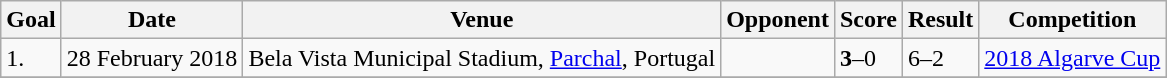<table class="wikitable">
<tr>
<th>Goal</th>
<th>Date</th>
<th>Venue</th>
<th>Opponent</th>
<th>Score</th>
<th>Result</th>
<th>Competition</th>
</tr>
<tr>
<td>1.</td>
<td>28 February 2018</td>
<td>Bela Vista Municipal Stadium, <a href='#'>Parchal</a>, Portugal</td>
<td></td>
<td align=left><strong>3</strong>–0</td>
<td align=left>6–2</td>
<td><a href='#'>2018 Algarve Cup</a></td>
</tr>
<tr>
</tr>
</table>
